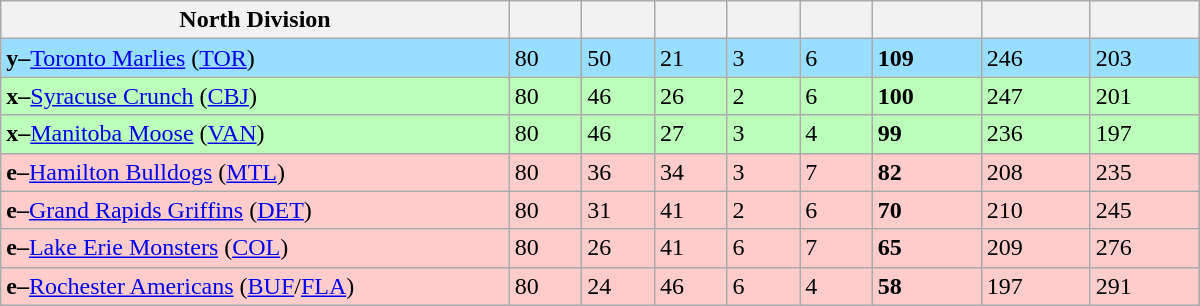<table class="wikitable" style="width:50em">
<tr>
<th width="35%">North Division</th>
<th width="5%"></th>
<th width="5%"></th>
<th width="5%"></th>
<th width="5%"></th>
<th width="5%"></th>
<th width="7.5%"></th>
<th width="7.5%"></th>
<th width="7.5%"></th>
</tr>
<tr bgcolor="#97DEFF">
<td><strong>y–</strong><a href='#'>Toronto Marlies</a> (<a href='#'>TOR</a>)</td>
<td>80</td>
<td>50</td>
<td>21</td>
<td>3</td>
<td>6</td>
<td><strong>109</strong></td>
<td>246</td>
<td>203</td>
</tr>
<tr bgcolor="#bbffbb">
<td><strong>x–</strong><a href='#'>Syracuse Crunch</a> (<a href='#'>CBJ</a>)</td>
<td>80</td>
<td>46</td>
<td>26</td>
<td>2</td>
<td>6</td>
<td><strong>100</strong></td>
<td>247</td>
<td>201</td>
</tr>
<tr bgcolor="#bbffbb">
<td><strong>x–</strong><a href='#'>Manitoba Moose</a> (<a href='#'>VAN</a>)</td>
<td>80</td>
<td>46</td>
<td>27</td>
<td>3</td>
<td>4</td>
<td><strong>99</strong></td>
<td>236</td>
<td>197</td>
</tr>
<tr bgcolor=#ffcccc>
<td><strong>e–</strong><a href='#'>Hamilton Bulldogs</a> (<a href='#'>MTL</a>)</td>
<td>80</td>
<td>36</td>
<td>34</td>
<td>3</td>
<td>7</td>
<td><strong>82</strong></td>
<td>208</td>
<td>235</td>
</tr>
<tr bgcolor=#ffcccc>
<td><strong>e–</strong><a href='#'>Grand Rapids Griffins</a> (<a href='#'>DET</a>)</td>
<td>80</td>
<td>31</td>
<td>41</td>
<td>2</td>
<td>6</td>
<td><strong>70</strong></td>
<td>210</td>
<td>245</td>
</tr>
<tr bgcolor=#ffcccc>
<td><strong>e–</strong><a href='#'>Lake Erie Monsters</a> (<a href='#'>COL</a>)</td>
<td>80</td>
<td>26</td>
<td>41</td>
<td>6</td>
<td>7</td>
<td><strong>65</strong></td>
<td>209</td>
<td>276</td>
</tr>
<tr bgcolor=#ffcccc>
<td><strong>e–</strong><a href='#'>Rochester Americans</a> (<a href='#'>BUF</a>/<a href='#'>FLA</a>)</td>
<td>80</td>
<td>24</td>
<td>46</td>
<td>6</td>
<td>4</td>
<td><strong>58</strong></td>
<td>197</td>
<td>291</td>
</tr>
</table>
